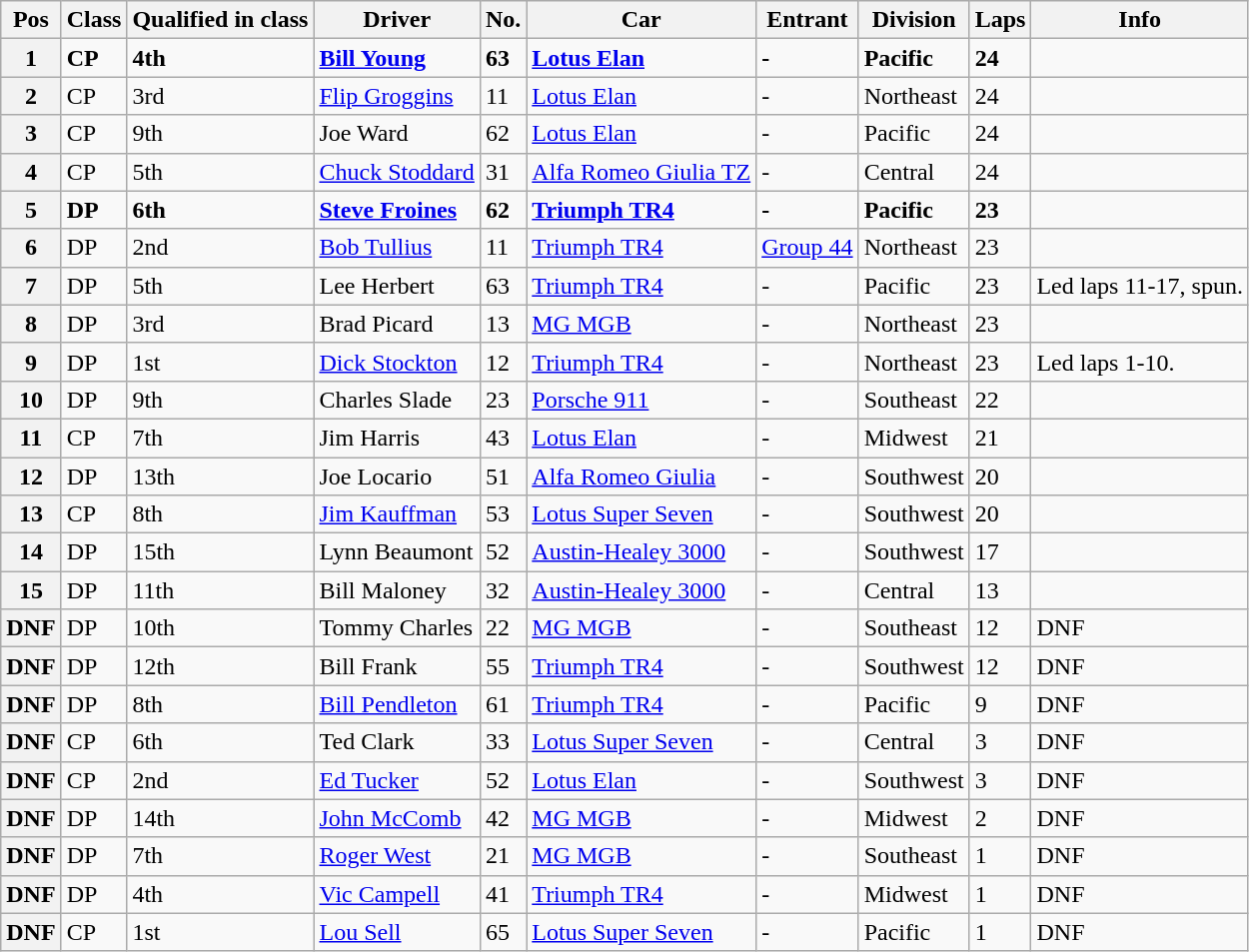<table class="wikitable">
<tr>
<th>Pos</th>
<th>Class</th>
<th>Qualified in class</th>
<th>Driver</th>
<th>No.</th>
<th>Car</th>
<th>Entrant</th>
<th>Division</th>
<th>Laps</th>
<th>Info</th>
</tr>
<tr>
<th><strong>1</strong></th>
<td><strong>CP</strong></td>
<td><strong>4th</strong></td>
<td><strong> <a href='#'>Bill Young</a></strong></td>
<td><strong>63</strong></td>
<td><strong><a href='#'>Lotus Elan</a></strong></td>
<td><strong>-</strong></td>
<td><strong>Pacific</strong></td>
<td><strong>24</strong></td>
<td></td>
</tr>
<tr>
<th>2</th>
<td>CP</td>
<td>3rd</td>
<td> <a href='#'>Flip Groggins</a></td>
<td>11</td>
<td><a href='#'>Lotus Elan</a></td>
<td>-</td>
<td>Northeast</td>
<td>24</td>
<td></td>
</tr>
<tr>
<th>3</th>
<td>CP</td>
<td>9th</td>
<td> Joe Ward</td>
<td>62</td>
<td><a href='#'>Lotus Elan</a></td>
<td>-</td>
<td>Pacific</td>
<td>24</td>
<td></td>
</tr>
<tr>
<th>4</th>
<td>CP</td>
<td>5th</td>
<td> <a href='#'>Chuck Stoddard</a></td>
<td>31</td>
<td><a href='#'>Alfa Romeo Giulia TZ</a></td>
<td>-</td>
<td>Central</td>
<td>24</td>
<td></td>
</tr>
<tr>
<th><strong>5</strong></th>
<td><strong>DP</strong></td>
<td><strong>6th</strong></td>
<td><strong> <a href='#'>Steve Froines</a></strong></td>
<td><strong>62</strong></td>
<td><strong><a href='#'>Triumph TR4</a></strong></td>
<td><strong>-</strong></td>
<td><strong>Pacific</strong></td>
<td><strong>23</strong></td>
<td></td>
</tr>
<tr>
<th>6</th>
<td>DP</td>
<td>2nd</td>
<td> <a href='#'>Bob Tullius</a></td>
<td>11</td>
<td><a href='#'>Triumph TR4</a></td>
<td><a href='#'>Group 44</a></td>
<td>Northeast</td>
<td>23</td>
<td></td>
</tr>
<tr>
<th>7</th>
<td>DP</td>
<td>5th</td>
<td> Lee Herbert</td>
<td>63</td>
<td><a href='#'>Triumph TR4</a></td>
<td>-</td>
<td>Pacific</td>
<td>23</td>
<td>Led laps 11-17, spun.</td>
</tr>
<tr>
<th>8</th>
<td>DP</td>
<td>3rd</td>
<td> Brad Picard</td>
<td>13</td>
<td><a href='#'>MG MGB</a></td>
<td>-</td>
<td>Northeast</td>
<td>23</td>
<td></td>
</tr>
<tr>
<th>9</th>
<td>DP</td>
<td>1st</td>
<td> <a href='#'>Dick Stockton</a></td>
<td>12</td>
<td><a href='#'>Triumph TR4</a></td>
<td>-</td>
<td>Northeast</td>
<td>23</td>
<td>Led laps 1-10.</td>
</tr>
<tr>
<th>10</th>
<td>DP</td>
<td>9th</td>
<td> Charles Slade</td>
<td>23</td>
<td><a href='#'>Porsche 911</a></td>
<td>-</td>
<td>Southeast</td>
<td>22</td>
<td></td>
</tr>
<tr>
<th>11</th>
<td>CP</td>
<td>7th</td>
<td> Jim Harris</td>
<td>43</td>
<td><a href='#'>Lotus Elan</a></td>
<td>-</td>
<td>Midwest</td>
<td>21</td>
<td></td>
</tr>
<tr>
<th>12</th>
<td>DP</td>
<td>13th</td>
<td> Joe Locario</td>
<td>51</td>
<td><a href='#'>Alfa Romeo Giulia</a></td>
<td>-</td>
<td>Southwest</td>
<td>20</td>
<td></td>
</tr>
<tr>
<th>13</th>
<td>CP</td>
<td>8th</td>
<td> <a href='#'>Jim Kauffman</a></td>
<td>53</td>
<td><a href='#'>Lotus Super Seven</a></td>
<td>-</td>
<td>Southwest</td>
<td>20</td>
<td></td>
</tr>
<tr>
<th>14</th>
<td>DP</td>
<td>15th</td>
<td> Lynn Beaumont</td>
<td>52</td>
<td><a href='#'>Austin-Healey 3000</a></td>
<td>-</td>
<td>Southwest</td>
<td>17</td>
<td></td>
</tr>
<tr>
<th>15</th>
<td>DP</td>
<td>11th</td>
<td> Bill Maloney</td>
<td>32</td>
<td><a href='#'>Austin-Healey 3000</a></td>
<td>-</td>
<td>Central</td>
<td>13</td>
<td></td>
</tr>
<tr>
<th>DNF</th>
<td>DP</td>
<td>10th</td>
<td> Tommy Charles</td>
<td>22</td>
<td><a href='#'>MG MGB</a></td>
<td>-</td>
<td>Southeast</td>
<td>12</td>
<td>DNF</td>
</tr>
<tr>
<th>DNF</th>
<td>DP</td>
<td>12th</td>
<td> Bill Frank</td>
<td>55</td>
<td><a href='#'>Triumph TR4</a></td>
<td>-</td>
<td>Southwest</td>
<td>12</td>
<td>DNF</td>
</tr>
<tr>
<th>DNF</th>
<td>DP</td>
<td>8th</td>
<td> <a href='#'>Bill Pendleton</a></td>
<td>61</td>
<td><a href='#'>Triumph TR4</a></td>
<td>-</td>
<td>Pacific</td>
<td>9</td>
<td>DNF</td>
</tr>
<tr>
<th>DNF</th>
<td>CP</td>
<td>6th</td>
<td> Ted Clark</td>
<td>33</td>
<td><a href='#'>Lotus Super Seven</a></td>
<td>-</td>
<td>Central</td>
<td>3</td>
<td>DNF</td>
</tr>
<tr>
<th>DNF</th>
<td>CP</td>
<td>2nd</td>
<td> <a href='#'>Ed Tucker</a></td>
<td>52</td>
<td><a href='#'>Lotus Elan</a></td>
<td>-</td>
<td>Southwest</td>
<td>3</td>
<td>DNF</td>
</tr>
<tr>
<th>DNF</th>
<td>DP</td>
<td>14th</td>
<td> <a href='#'>John McComb</a></td>
<td>42</td>
<td><a href='#'>MG MGB</a></td>
<td>-</td>
<td>Midwest</td>
<td>2</td>
<td>DNF</td>
</tr>
<tr>
<th>DNF</th>
<td>DP</td>
<td>7th</td>
<td> <a href='#'>Roger West</a></td>
<td>21</td>
<td><a href='#'>MG MGB</a></td>
<td>-</td>
<td>Southeast</td>
<td>1</td>
<td>DNF</td>
</tr>
<tr>
<th>DNF</th>
<td>DP</td>
<td>4th</td>
<td> <a href='#'>Vic Campell</a></td>
<td>41</td>
<td><a href='#'>Triumph TR4</a></td>
<td>-</td>
<td>Midwest</td>
<td>1</td>
<td>DNF</td>
</tr>
<tr>
<th>DNF</th>
<td>CP</td>
<td>1st</td>
<td> <a href='#'>Lou Sell</a></td>
<td>65</td>
<td><a href='#'>Lotus Super Seven</a></td>
<td>-</td>
<td>Pacific</td>
<td>1</td>
<td>DNF</td>
</tr>
</table>
